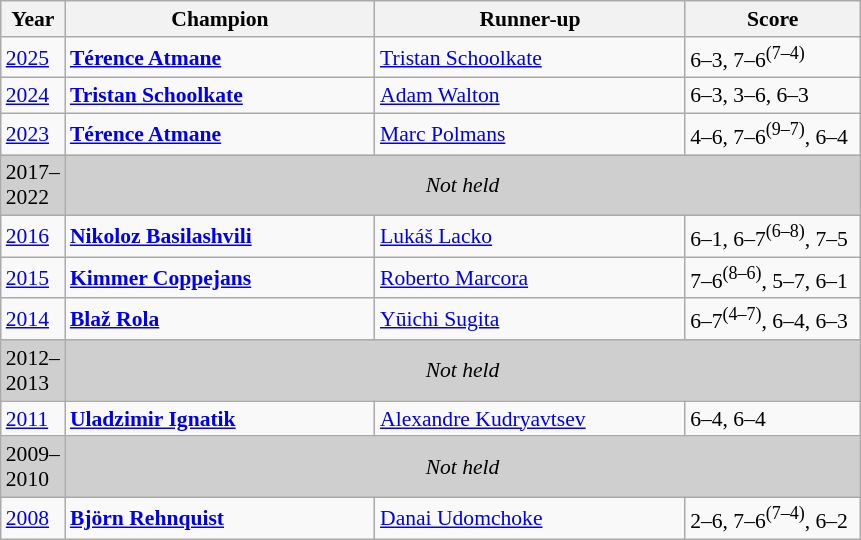<table class="wikitable" style="font-size:90%">
<tr>
<th>Year</th>
<th width="200">Champion</th>
<th width="200">Runner-up</th>
<th width="110">Score</th>
</tr>
<tr>
<td><a href='#'>2025</a></td>
<td> <strong><a href='#'>Térence Atmane</a></strong></td>
<td> <a href='#'>Tristan Schoolkate</a></td>
<td>6–3, 7–6<sup>(7–4)</sup></td>
</tr>
<tr>
<td><a href='#'>2024</a></td>
<td> <strong><a href='#'>Tristan Schoolkate</a></strong></td>
<td> <a href='#'>Adam Walton</a></td>
<td>6–3, 3–6, 6–3</td>
</tr>
<tr>
<td><a href='#'>2023</a></td>
<td> <strong><a href='#'>Térence Atmane</a></strong></td>
<td> <a href='#'>Marc Polmans</a></td>
<td>4–6, 7–6<sup>(9–7)</sup>, 6–4</td>
</tr>
<tr>
<td style="background:#cfcfcf">2017–<br>2022</td>
<td colspan=3 align=center style="background:#cfcfcf"><em>Not held</em></td>
</tr>
<tr>
<td><a href='#'>2016</a></td>
<td> <strong><a href='#'>Nikoloz Basilashvili</a></strong></td>
<td> <a href='#'>Lukáš Lacko</a></td>
<td>6–1, 6–7<sup>(6–8)</sup>, 7–5</td>
</tr>
<tr>
<td><a href='#'>2015</a></td>
<td> <strong><a href='#'>Kimmer Coppejans</a></strong></td>
<td> <a href='#'>Roberto Marcora</a></td>
<td>7–6<sup>(8–6)</sup>, 5–7, 6–1</td>
</tr>
<tr>
<td><a href='#'>2014</a></td>
<td> <strong><a href='#'>Blaž Rola</a></strong></td>
<td> <a href='#'>Yūichi Sugita</a></td>
<td>6–7<sup>(4–7)</sup>, 6–4, 6–3</td>
</tr>
<tr>
<td style="background:#cfcfcf">2012–<br>2013</td>
<td colspan=3 align=center style="background:#cfcfcf"><em>Not held</em></td>
</tr>
<tr>
<td><a href='#'>2011</a></td>
<td> <strong><a href='#'>Uladzimir Ignatik</a></strong></td>
<td> <a href='#'>Alexandre Kudryavtsev</a></td>
<td>6–4, 6–4</td>
</tr>
<tr>
<td style="background:#cfcfcf">2009–<br>2010</td>
<td colspan=3 align=center style="background:#cfcfcf"><em>Not held</em></td>
</tr>
<tr>
<td><a href='#'>2008</a></td>
<td> <strong><a href='#'>Björn Rehnquist</a></strong></td>
<td> <a href='#'>Danai Udomchoke</a></td>
<td>2–6, 7–6<sup>(7–4)</sup>, 6–2</td>
</tr>
</table>
